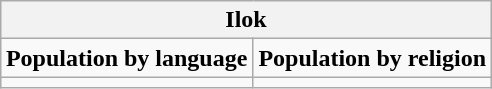<table class="wikitable" style="margin: 0.5em auto; text-align: center;">
<tr>
<th colspan="2">Ilok</th>
</tr>
<tr>
<td><strong>Population by language</strong></td>
<td><strong>Population by religion</strong></td>
</tr>
<tr>
<td></td>
<td></td>
</tr>
</table>
